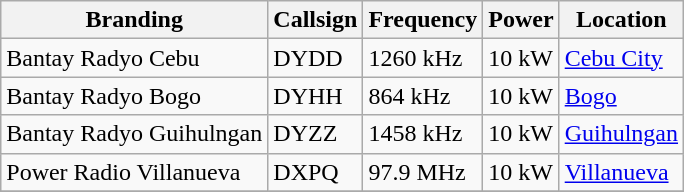<table class="wikitable">
<tr>
<th>Branding</th>
<th>Callsign</th>
<th>Frequency</th>
<th>Power</th>
<th>Location</th>
</tr>
<tr>
<td>Bantay Radyo Cebu</td>
<td>DYDD</td>
<td>1260 kHz</td>
<td>10 kW</td>
<td><a href='#'>Cebu City</a></td>
</tr>
<tr>
<td>Bantay Radyo Bogo</td>
<td>DYHH</td>
<td>864 kHz</td>
<td>10 kW</td>
<td><a href='#'>Bogo</a></td>
</tr>
<tr>
<td>Bantay Radyo Guihulngan</td>
<td>DYZZ</td>
<td>1458 kHz</td>
<td>10 kW</td>
<td><a href='#'>Guihulngan</a></td>
</tr>
<tr>
<td>Power Radio Villanueva</td>
<td>DXPQ</td>
<td>97.9 MHz</td>
<td>10 kW</td>
<td><a href='#'>Villanueva</a></td>
</tr>
<tr>
</tr>
</table>
